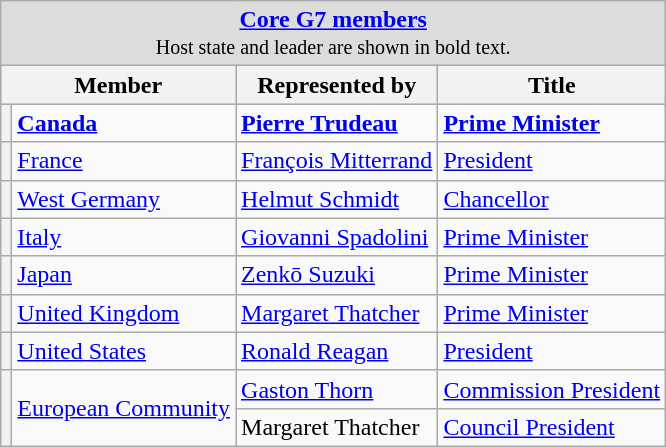<table class="wikitable">
<tr>
<td colspan="4" style="text-align: center; background:Gainsboro"><strong><a href='#'>Core G7 members</a></strong><br><small>Host state and leader are shown in bold text.</small></td>
</tr>
<tr style="background:LightSteelBlue; text-align:center;">
<th colspan=2>Member</th>
<th>Represented by</th>
<th>Title</th>
</tr>
<tr>
<th></th>
<td><strong><a href='#'>Canada</a></strong></td>
<td><strong><a href='#'>Pierre Trudeau</a></strong></td>
<td><strong><a href='#'>Prime Minister</a></strong></td>
</tr>
<tr>
<th></th>
<td><a href='#'>France</a></td>
<td><a href='#'>François Mitterrand</a></td>
<td><a href='#'>President</a></td>
</tr>
<tr>
<th></th>
<td><a href='#'>West Germany</a></td>
<td><a href='#'>Helmut Schmidt</a></td>
<td><a href='#'>Chancellor</a></td>
</tr>
<tr>
<th></th>
<td><a href='#'>Italy</a></td>
<td><a href='#'>Giovanni Spadolini</a></td>
<td><a href='#'>Prime Minister</a></td>
</tr>
<tr>
<th></th>
<td><a href='#'>Japan</a></td>
<td><a href='#'>Zenkō Suzuki</a></td>
<td><a href='#'>Prime Minister</a></td>
</tr>
<tr>
<th></th>
<td><a href='#'>United Kingdom</a></td>
<td><a href='#'>Margaret Thatcher</a></td>
<td><a href='#'>Prime Minister</a></td>
</tr>
<tr>
<th></th>
<td><a href='#'>United States</a></td>
<td><a href='#'>Ronald Reagan</a></td>
<td><a href='#'>President</a></td>
</tr>
<tr>
<th rowspan="2"></th>
<td rowspan="2"><a href='#'>European Community</a></td>
<td><a href='#'>Gaston Thorn</a></td>
<td><a href='#'>Commission President</a></td>
</tr>
<tr>
<td>Margaret Thatcher</td>
<td><a href='#'>Council President</a></td>
</tr>
</table>
